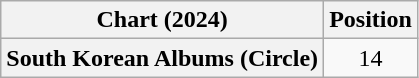<table class="wikitable plainrowheaders" style="text-align:center">
<tr>
<th scope="col">Chart (2024)</th>
<th scope="col">Position</th>
</tr>
<tr>
<th scope="row">South Korean Albums (Circle)</th>
<td>14</td>
</tr>
</table>
